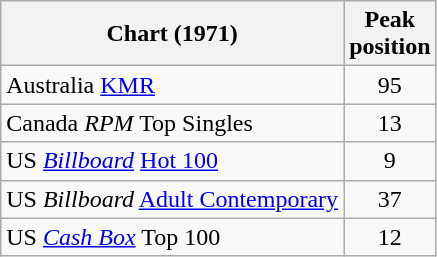<table class="wikitable sortable">
<tr>
<th align="left">Chart (1971)</th>
<th align="left">Peak<br>position</th>
</tr>
<tr>
<td align="left">Australia <a href='#'>KMR</a></td>
<td style="text-align:center;">95</td>
</tr>
<tr>
<td align="left">Canada <em>RPM</em> Top Singles</td>
<td style="text-align:center;">13</td>
</tr>
<tr>
<td align="left">US <em><a href='#'>Billboard</a></em> <a href='#'>Hot 100</a></td>
<td style="text-align:center;">9</td>
</tr>
<tr>
<td>US <em>Billboard</em> <a href='#'>Adult Contemporary</a></td>
<td style="text-align:center;">37</td>
</tr>
<tr>
<td align="left">US <em><a href='#'>Cash Box</a></em> Top 100</td>
<td style="text-align:center;">12</td>
</tr>
</table>
